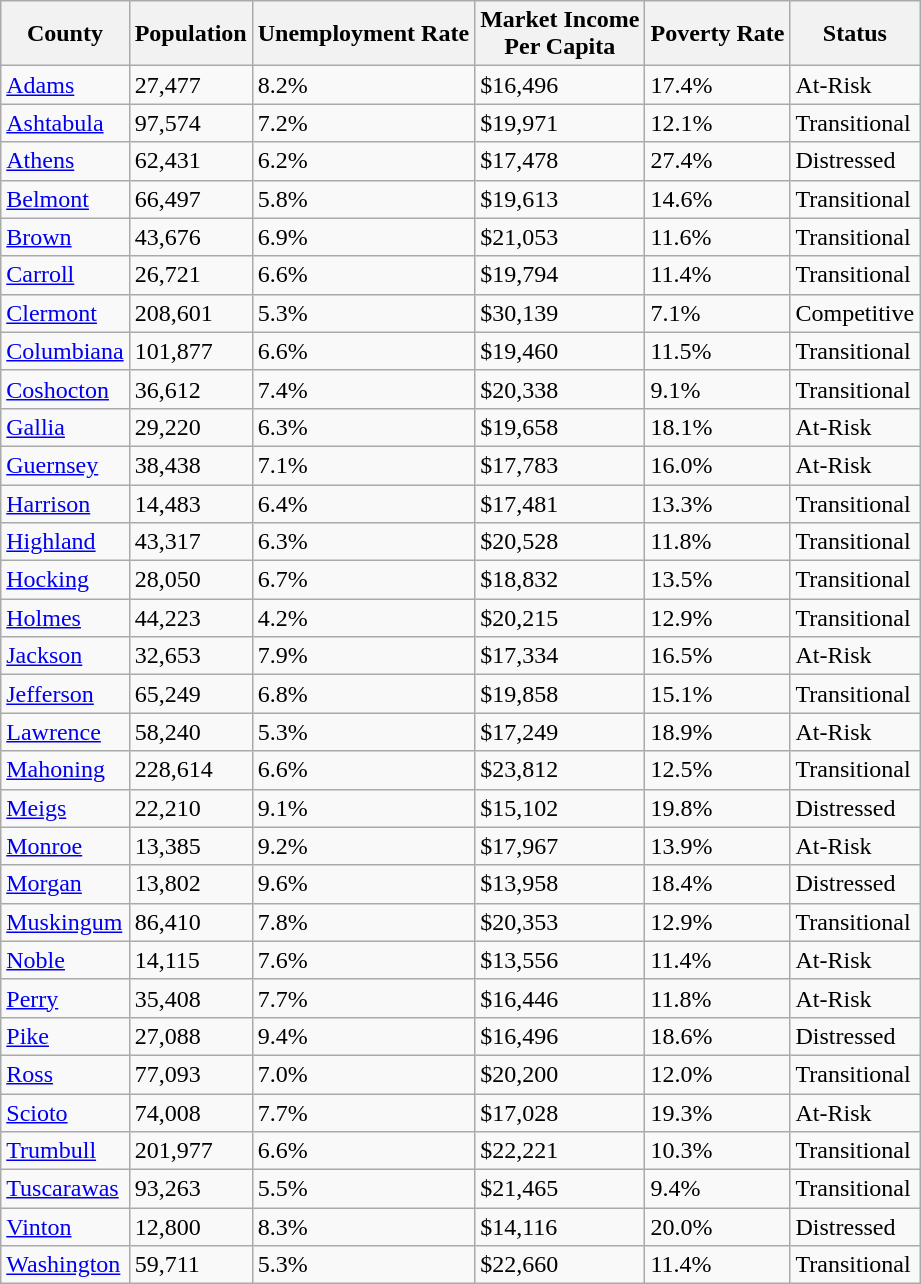<table class="wikitable sortable">
<tr>
<th>County</th>
<th>Population</th>
<th>Unemployment Rate</th>
<th>Market Income<br> Per Capita</th>
<th>Poverty Rate</th>
<th>Status</th>
</tr>
<tr>
<td><a href='#'>Adams</a></td>
<td>27,477</td>
<td>8.2%</td>
<td>$16,496</td>
<td>17.4%</td>
<td>At-Risk</td>
</tr>
<tr>
<td><a href='#'>Ashtabula</a></td>
<td>97,574</td>
<td>7.2%</td>
<td>$19,971</td>
<td>12.1%</td>
<td>Transitional</td>
</tr>
<tr>
<td><a href='#'>Athens</a></td>
<td>62,431</td>
<td>6.2%</td>
<td>$17,478</td>
<td>27.4%</td>
<td>Distressed</td>
</tr>
<tr>
<td><a href='#'>Belmont</a></td>
<td>66,497</td>
<td>5.8%</td>
<td>$19,613</td>
<td>14.6%</td>
<td>Transitional</td>
</tr>
<tr>
<td><a href='#'>Brown</a></td>
<td>43,676</td>
<td>6.9%</td>
<td>$21,053</td>
<td>11.6%</td>
<td>Transitional</td>
</tr>
<tr>
<td><a href='#'>Carroll</a></td>
<td>26,721</td>
<td>6.6%</td>
<td>$19,794</td>
<td>11.4%</td>
<td>Transitional</td>
</tr>
<tr>
<td><a href='#'>Clermont</a></td>
<td>208,601</td>
<td>5.3%</td>
<td>$30,139</td>
<td>7.1%</td>
<td>Competitive</td>
</tr>
<tr>
<td><a href='#'>Columbiana</a></td>
<td>101,877</td>
<td>6.6%</td>
<td>$19,460</td>
<td>11.5%</td>
<td>Transitional</td>
</tr>
<tr>
<td><a href='#'>Coshocton</a></td>
<td>36,612</td>
<td>7.4%</td>
<td>$20,338</td>
<td>9.1%</td>
<td>Transitional</td>
</tr>
<tr>
<td><a href='#'>Gallia</a></td>
<td>29,220</td>
<td>6.3%</td>
<td>$19,658</td>
<td>18.1%</td>
<td>At-Risk</td>
</tr>
<tr>
<td><a href='#'>Guernsey</a></td>
<td>38,438</td>
<td>7.1%</td>
<td>$17,783</td>
<td>16.0%</td>
<td>At-Risk</td>
</tr>
<tr>
<td><a href='#'>Harrison</a></td>
<td>14,483</td>
<td>6.4%</td>
<td>$17,481</td>
<td>13.3%</td>
<td>Transitional</td>
</tr>
<tr>
<td><a href='#'>Highland</a></td>
<td>43,317</td>
<td>6.3%</td>
<td>$20,528</td>
<td>11.8%</td>
<td>Transitional</td>
</tr>
<tr>
<td><a href='#'>Hocking</a></td>
<td>28,050</td>
<td>6.7%</td>
<td>$18,832</td>
<td>13.5%</td>
<td>Transitional</td>
</tr>
<tr>
<td><a href='#'>Holmes</a></td>
<td>44,223</td>
<td>4.2%</td>
<td>$20,215</td>
<td>12.9%</td>
<td>Transitional</td>
</tr>
<tr>
<td><a href='#'>Jackson</a></td>
<td>32,653</td>
<td>7.9%</td>
<td>$17,334</td>
<td>16.5%</td>
<td>At-Risk</td>
</tr>
<tr>
<td><a href='#'>Jefferson</a></td>
<td>65,249</td>
<td>6.8%</td>
<td>$19,858</td>
<td>15.1%</td>
<td>Transitional</td>
</tr>
<tr>
<td><a href='#'>Lawrence</a></td>
<td>58,240</td>
<td>5.3%</td>
<td>$17,249</td>
<td>18.9%</td>
<td>At-Risk</td>
</tr>
<tr>
<td><a href='#'>Mahoning</a></td>
<td>228,614</td>
<td>6.6%</td>
<td>$23,812</td>
<td>12.5%</td>
<td>Transitional</td>
</tr>
<tr>
<td><a href='#'>Meigs</a></td>
<td>22,210</td>
<td>9.1%</td>
<td>$15,102</td>
<td>19.8%</td>
<td>Distressed</td>
</tr>
<tr>
<td><a href='#'>Monroe</a></td>
<td>13,385</td>
<td>9.2%</td>
<td>$17,967</td>
<td>13.9%</td>
<td>At-Risk</td>
</tr>
<tr>
<td><a href='#'>Morgan</a></td>
<td>13,802</td>
<td>9.6%</td>
<td>$13,958</td>
<td>18.4%</td>
<td>Distressed</td>
</tr>
<tr>
<td><a href='#'>Muskingum</a></td>
<td>86,410</td>
<td>7.8%</td>
<td>$20,353</td>
<td>12.9%</td>
<td>Transitional</td>
</tr>
<tr>
<td><a href='#'>Noble</a></td>
<td>14,115</td>
<td>7.6%</td>
<td>$13,556</td>
<td>11.4%</td>
<td>At-Risk</td>
</tr>
<tr>
<td><a href='#'>Perry</a></td>
<td>35,408</td>
<td>7.7%</td>
<td>$16,446</td>
<td>11.8%</td>
<td>At-Risk</td>
</tr>
<tr>
<td><a href='#'>Pike</a></td>
<td>27,088</td>
<td>9.4%</td>
<td>$16,496</td>
<td>18.6%</td>
<td>Distressed</td>
</tr>
<tr>
<td><a href='#'>Ross</a></td>
<td>77,093</td>
<td>7.0%</td>
<td>$20,200</td>
<td>12.0%</td>
<td>Transitional</td>
</tr>
<tr>
<td><a href='#'>Scioto</a></td>
<td>74,008</td>
<td>7.7%</td>
<td>$17,028</td>
<td>19.3%</td>
<td>At-Risk</td>
</tr>
<tr>
<td><a href='#'>Trumbull</a></td>
<td>201,977</td>
<td>6.6%</td>
<td>$22,221</td>
<td>10.3%</td>
<td>Transitional</td>
</tr>
<tr>
<td><a href='#'>Tuscarawas</a></td>
<td>93,263</td>
<td>5.5%</td>
<td>$21,465</td>
<td>9.4%</td>
<td>Transitional</td>
</tr>
<tr>
<td><a href='#'>Vinton</a></td>
<td>12,800</td>
<td>8.3%</td>
<td>$14,116</td>
<td>20.0%</td>
<td>Distressed</td>
</tr>
<tr>
<td><a href='#'>Washington</a></td>
<td>59,711</td>
<td>5.3%</td>
<td>$22,660</td>
<td>11.4%</td>
<td>Transitional</td>
</tr>
</table>
